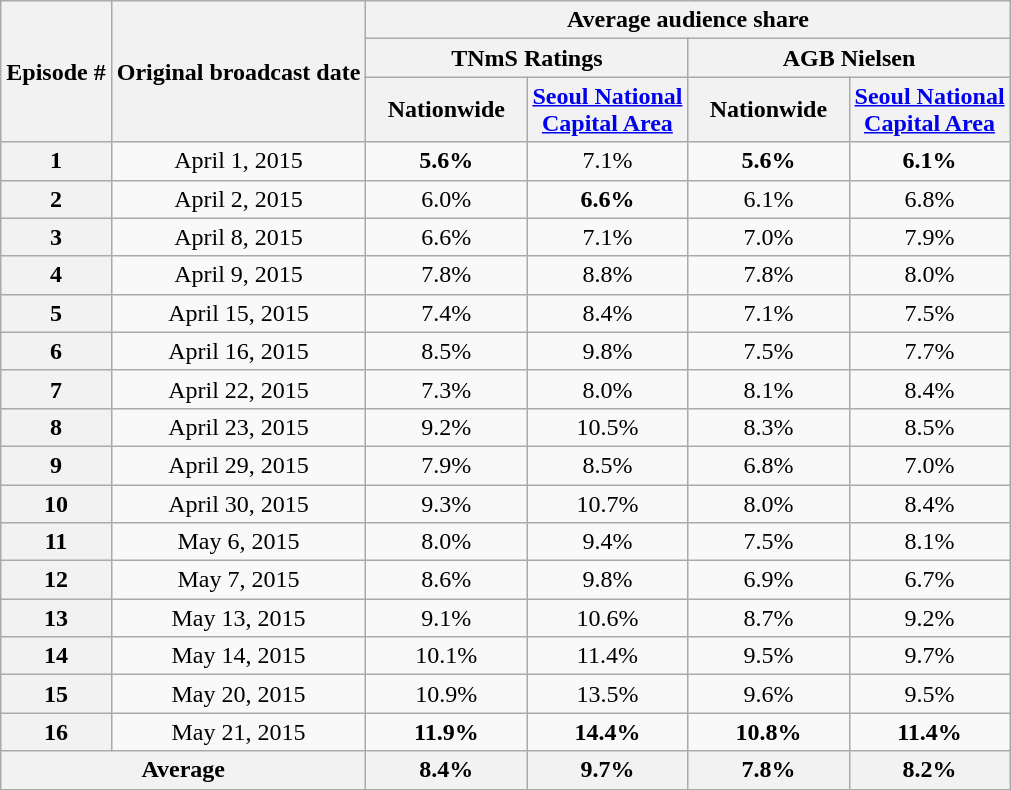<table class=wikitable style="text-align:center">
<tr>
<th rowspan="3">Episode #</th>
<th rowspan="3">Original broadcast date</th>
<th colspan="4">Average audience share</th>
</tr>
<tr>
<th colspan="2">TNmS Ratings</th>
<th colspan="2">AGB Nielsen</th>
</tr>
<tr>
<th width=100>Nationwide</th>
<th width=100><a href='#'>Seoul National Capital Area</a></th>
<th width=100>Nationwide</th>
<th width=100><a href='#'>Seoul National Capital Area</a></th>
</tr>
<tr>
<th>1</th>
<td>April 1, 2015</td>
<td><span><strong>5.6%</strong></span></td>
<td>7.1%</td>
<td><span><strong>5.6%</strong></span></td>
<td><span><strong>6.1%</strong></span></td>
</tr>
<tr>
<th>2</th>
<td>April 2, 2015</td>
<td>6.0%</td>
<td><span><strong>6.6%</strong></span></td>
<td>6.1%</td>
<td>6.8%</td>
</tr>
<tr>
<th>3</th>
<td>April 8, 2015</td>
<td>6.6%</td>
<td>7.1%</td>
<td>7.0%</td>
<td>7.9%</td>
</tr>
<tr>
<th>4</th>
<td>April 9, 2015</td>
<td>7.8%</td>
<td>8.8%</td>
<td>7.8%</td>
<td>8.0%</td>
</tr>
<tr>
<th>5</th>
<td>April 15, 2015</td>
<td>7.4%</td>
<td>8.4%</td>
<td>7.1%</td>
<td>7.5%</td>
</tr>
<tr>
<th>6</th>
<td>April 16, 2015</td>
<td>8.5%</td>
<td>9.8%</td>
<td>7.5%</td>
<td>7.7%</td>
</tr>
<tr>
<th>7</th>
<td>April 22, 2015</td>
<td>7.3%</td>
<td>8.0%</td>
<td>8.1%</td>
<td>8.4%</td>
</tr>
<tr>
<th>8</th>
<td>April 23, 2015</td>
<td>9.2%</td>
<td>10.5%</td>
<td>8.3%</td>
<td>8.5%</td>
</tr>
<tr>
<th>9</th>
<td>April 29, 2015</td>
<td>7.9%</td>
<td>8.5%</td>
<td>6.8%</td>
<td>7.0%</td>
</tr>
<tr>
<th>10</th>
<td>April 30, 2015</td>
<td>9.3%</td>
<td>10.7%</td>
<td>8.0%</td>
<td>8.4%</td>
</tr>
<tr>
<th>11</th>
<td>May 6, 2015</td>
<td>8.0%</td>
<td>9.4%</td>
<td>7.5%</td>
<td>8.1%</td>
</tr>
<tr>
<th>12</th>
<td>May 7, 2015</td>
<td>8.6%</td>
<td>9.8%</td>
<td>6.9%</td>
<td>6.7%</td>
</tr>
<tr>
<th>13</th>
<td>May 13, 2015</td>
<td>9.1%</td>
<td>10.6%</td>
<td>8.7%</td>
<td>9.2%</td>
</tr>
<tr>
<th>14</th>
<td>May 14, 2015</td>
<td>10.1%</td>
<td>11.4%</td>
<td>9.5%</td>
<td>9.7%</td>
</tr>
<tr>
<th>15</th>
<td>May 20, 2015</td>
<td>10.9%</td>
<td>13.5%</td>
<td>9.6%</td>
<td>9.5%</td>
</tr>
<tr>
<th>16</th>
<td>May 21, 2015</td>
<td><span><strong>11.9%</strong></span></td>
<td><span><strong>14.4%</strong></span></td>
<td><span><strong>10.8%</strong></span></td>
<td><span><strong>11.4%</strong></span></td>
</tr>
<tr>
<th colspan=2>Average</th>
<th>8.4%</th>
<th>9.7%</th>
<th>7.8%</th>
<th>8.2%</th>
</tr>
</table>
